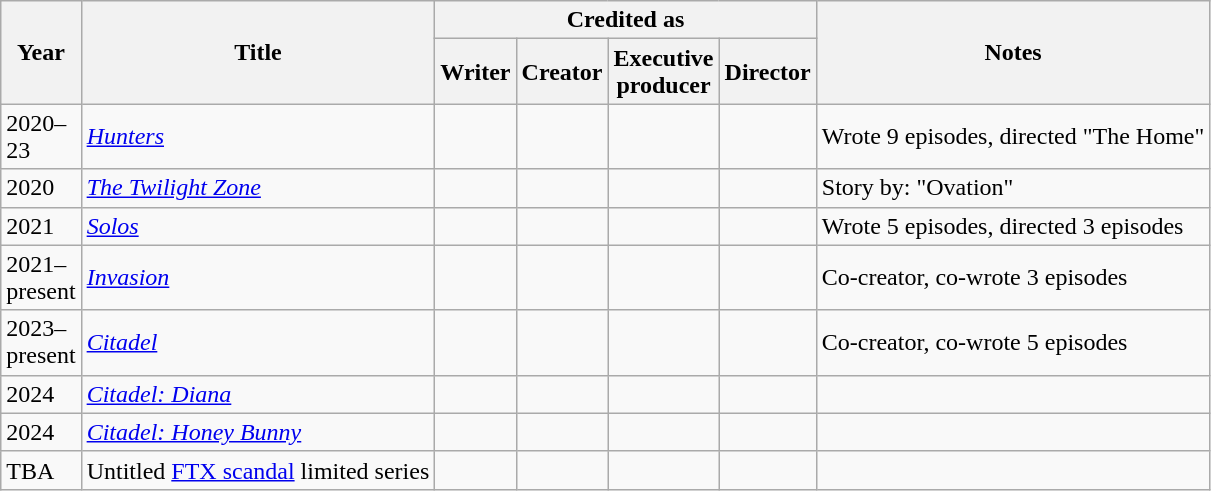<table class="wikitable">
<tr>
<th rowspan="2" style="width:33px;">Year</th>
<th rowspan="2">Title</th>
<th colspan="4">Credited as</th>
<th rowspan="2">Notes</th>
</tr>
<tr>
<th>Writer</th>
<th>Creator</th>
<th>Executive<br>producer</th>
<th>Director</th>
</tr>
<tr>
<td>2020–23</td>
<td><em><a href='#'>Hunters</a></em></td>
<td></td>
<td></td>
<td></td>
<td></td>
<td>Wrote 9 episodes, directed "The Home"</td>
</tr>
<tr>
<td>2020</td>
<td><em><a href='#'>The Twilight Zone</a></em></td>
<td></td>
<td></td>
<td></td>
<td></td>
<td>Story by: "Ovation"</td>
</tr>
<tr>
<td>2021</td>
<td><em><a href='#'>Solos</a></em></td>
<td></td>
<td></td>
<td></td>
<td></td>
<td>Wrote 5 episodes, directed 3 episodes</td>
</tr>
<tr>
<td>2021–present</td>
<td><em><a href='#'>Invasion</a></em></td>
<td></td>
<td></td>
<td></td>
<td></td>
<td>Co-creator, co-wrote 3 episodes</td>
</tr>
<tr>
<td>2023–present</td>
<td><em><a href='#'>Citadel</a></em></td>
<td></td>
<td></td>
<td></td>
<td></td>
<td>Co-creator, co-wrote 5 episodes</td>
</tr>
<tr>
<td>2024</td>
<td><em><a href='#'>Citadel: Diana</a></em></td>
<td></td>
<td></td>
<td></td>
<td></td>
<td></td>
</tr>
<tr>
<td>2024</td>
<td><em><a href='#'>Citadel: Honey Bunny</a></em></td>
<td></td>
<td></td>
<td></td>
<td></td>
<td></td>
</tr>
<tr>
<td>TBA</td>
<td>Untitled <a href='#'>FTX scandal</a> limited series</td>
<td></td>
<td></td>
<td></td>
<td></td>
<td></td>
</tr>
</table>
